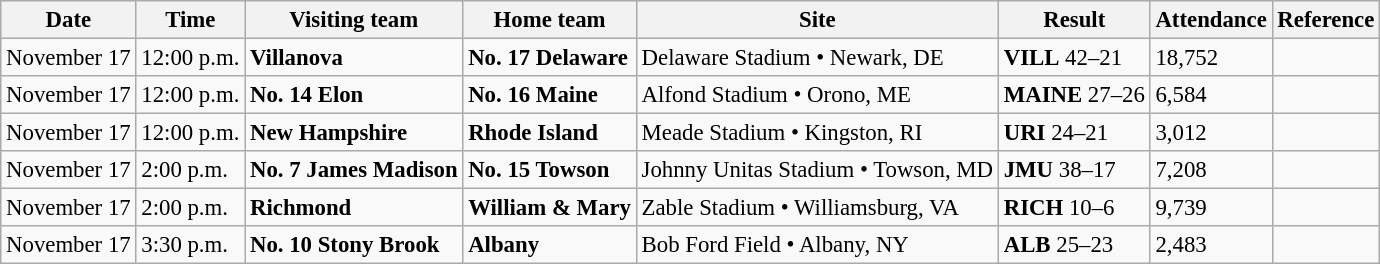<table class="wikitable" style="font-size:95%;">
<tr>
<th>Date</th>
<th>Time</th>
<th>Visiting team</th>
<th>Home team</th>
<th>Site</th>
<th>Result</th>
<th>Attendance</th>
<th class="unsortable">Reference</th>
</tr>
<tr bgcolor=>
<td>November 17</td>
<td>12:00 p.m.</td>
<td><strong>Villanova</strong></td>
<td><strong>No. 17 Delaware</strong></td>
<td>Delaware Stadium • Newark, DE</td>
<td><strong>VILL</strong> 42–21</td>
<td>18,752</td>
<td></td>
</tr>
<tr bgcolor=>
<td>November 17</td>
<td>12:00 p.m.</td>
<td><strong>No. 14 Elon</strong></td>
<td><strong>No. 16 Maine</strong></td>
<td>Alfond Stadium • Orono, ME</td>
<td><strong>MAINE</strong> 27–26</td>
<td>6,584</td>
<td></td>
</tr>
<tr bgcolor=>
<td>November 17</td>
<td>12:00 p.m.</td>
<td><strong>New Hampshire</strong></td>
<td><strong>Rhode Island</strong></td>
<td>Meade Stadium • Kingston, RI</td>
<td><strong>URI</strong> 24–21</td>
<td>3,012</td>
<td></td>
</tr>
<tr bgcolor=>
<td>November 17</td>
<td>2:00 p.m.</td>
<td><strong>No. 7 James Madison</strong></td>
<td><strong>No. 15 Towson</strong></td>
<td>Johnny Unitas Stadium • Towson, MD</td>
<td><strong>JMU</strong> 38–17</td>
<td>7,208</td>
<td></td>
</tr>
<tr bgcolor=>
<td>November 17</td>
<td>2:00 p.m.</td>
<td><strong>Richmond</strong></td>
<td><strong>William & Mary</strong></td>
<td>Zable Stadium • Williamsburg, VA</td>
<td><strong>RICH</strong> 10–6</td>
<td>9,739</td>
<td></td>
</tr>
<tr bgcolor=>
<td>November 17</td>
<td>3:30 p.m.</td>
<td><strong>No. 10 Stony Brook</strong></td>
<td><strong>Albany</strong></td>
<td>Bob Ford Field • Albany, NY</td>
<td><strong>ALB</strong> 25–23</td>
<td>2,483</td>
<td></td>
</tr>
</table>
